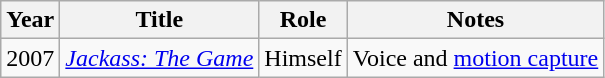<table class="wikitable sortable">
<tr>
<th>Year</th>
<th>Title</th>
<th>Role</th>
<th class="unsortable">Notes</th>
</tr>
<tr>
<td>2007</td>
<td><em><a href='#'>Jackass: The Game</a></em></td>
<td>Himself</td>
<td>Voice and <a href='#'>motion capture</a></td>
</tr>
</table>
